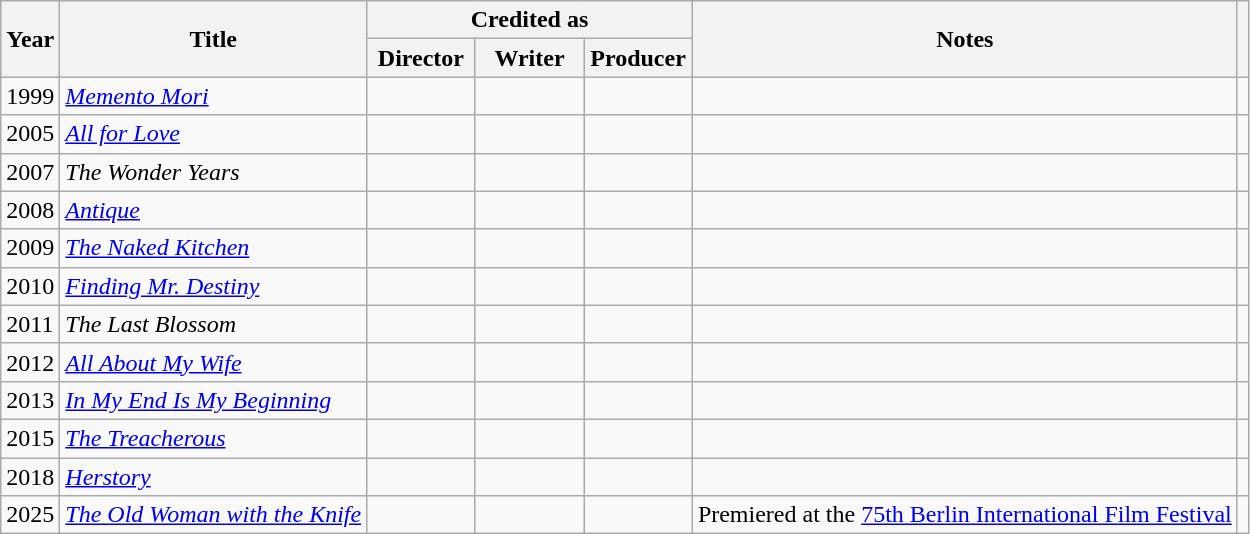<table class="wikitable sortable">
<tr>
<th rowspan="2">Year</th>
<th rowspan="2">Title</th>
<th colspan="3">Credited as</th>
<th rowspan="2" scope="col" class="unsortable">Notes</th>
<th rowspan="2" scope="col" class="unsortable"></th>
</tr>
<tr>
<th width="65">Director</th>
<th width="65">Writer</th>
<th width="65">Producer</th>
</tr>
<tr>
<td>1999</td>
<td><em><a href='#'>Memento Mori</a></em></td>
<td></td>
<td></td>
<td></td>
<td></td>
<td></td>
</tr>
<tr>
<td>2005</td>
<td><em><a href='#'>All for Love</a></em></td>
<td></td>
<td></td>
<td></td>
<td></td>
<td></td>
</tr>
<tr>
<td>2007</td>
<td><em>The Wonder Years</em></td>
<td></td>
<td></td>
<td></td>
<td></td>
<td></td>
</tr>
<tr>
<td>2008</td>
<td><em><a href='#'>Antique</a></em></td>
<td></td>
<td></td>
<td></td>
<td></td>
<td></td>
</tr>
<tr>
<td>2009</td>
<td><em><a href='#'>The Naked Kitchen</a></em></td>
<td></td>
<td></td>
<td></td>
<td></td>
<td></td>
</tr>
<tr>
<td>2010</td>
<td><em><a href='#'>Finding Mr. Destiny</a></em></td>
<td></td>
<td></td>
<td></td>
<td></td>
<td></td>
</tr>
<tr>
<td>2011</td>
<td><em>The Last Blossom</em></td>
<td></td>
<td></td>
<td></td>
<td></td>
<td></td>
</tr>
<tr>
<td>2012</td>
<td><em><a href='#'>All About My Wife</a></em></td>
<td></td>
<td></td>
<td></td>
<td></td>
<td></td>
</tr>
<tr>
<td>2013</td>
<td><em><a href='#'>In My End Is My Beginning</a></em></td>
<td></td>
<td></td>
<td></td>
<td></td>
<td></td>
</tr>
<tr>
<td>2015</td>
<td><em><a href='#'>The Treacherous</a></em></td>
<td></td>
<td></td>
<td></td>
<td></td>
<td></td>
</tr>
<tr>
<td>2018</td>
<td><em><a href='#'>Herstory</a></em></td>
<td></td>
<td></td>
<td></td>
<td></td>
<td></td>
</tr>
<tr>
<td>2025</td>
<td><em><a href='#'>The Old Woman with the Knife</a></em></td>
<td></td>
<td></td>
<td></td>
<td>Premiered at the <a href='#'>75th Berlin International Film Festival</a></td>
<td></td>
</tr>
</table>
